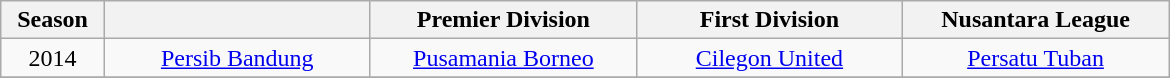<table class="wikitable sortable" style="text-align: center;">
<tr>
<th style="width:7%;">Season</th>
<th style="width:18%;"></th>
<th style="width:18%;">Premier Division</th>
<th style="width:18%;">First Division</th>
<th style="width:18%;">Nusantara League</th>
</tr>
<tr>
<td align=center>2014</td>
<td><a href='#'>Persib Bandung</a></td>
<td><a href='#'>Pusamania Borneo</a></td>
<td><a href='#'>Cilegon United</a></td>
<td><a href='#'>Persatu Tuban</a></td>
</tr>
<tr>
</tr>
</table>
